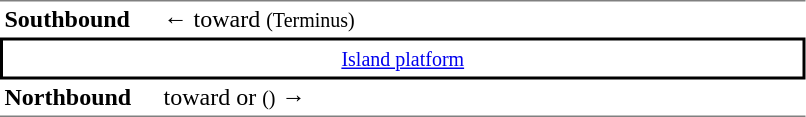<table table border=0 cellspacing=0 cellpadding=3>
<tr>
<td style="border-top:solid 1px gray;" width=100><span><strong>Southbound</strong></span></td>
<td style="border-top:solid 1px gray;" width=425>←  toward  <small>(Terminus)</small></td>
</tr>
<tr>
<td style="border-bottom:solid 2px black;border-right:solid 2px black;border-left:solid 2px black;border-top:solid 2px black;text-align:center;" colspan=2><small><a href='#'>Island platform</a></small></td>
</tr>
<tr>
<td style="border-bottom:solid 1px gray;"><span><strong>Northbound</strong></span></td>
<td style="border-bottom:solid 1px gray;">  toward  or  <small>()</small> →</td>
</tr>
</table>
